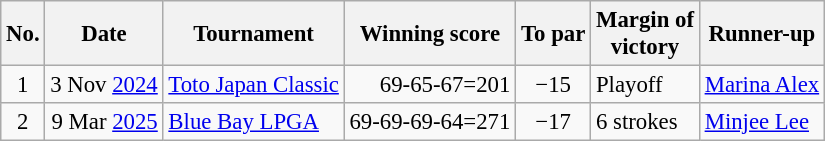<table class="wikitable" style="font-size:95%;">
<tr>
<th>No.</th>
<th>Date</th>
<th>Tournament</th>
<th>Winning score</th>
<th>To par</th>
<th>Margin of<br>victory</th>
<th>Runner-up</th>
</tr>
<tr>
<td align=center>1</td>
<td align=right>3 Nov <a href='#'>2024</a></td>
<td><a href='#'>Toto Japan Classic</a></td>
<td align=right>69-65-67=201</td>
<td align=center>−15</td>
<td>Playoff</td>
<td> <a href='#'>Marina Alex</a></td>
</tr>
<tr>
<td align=center>2</td>
<td align=right>9 Mar <a href='#'>2025</a></td>
<td><a href='#'>Blue Bay LPGA</a></td>
<td align=right>69-69-69-64=271</td>
<td align=center>−17</td>
<td>6 strokes</td>
<td> <a href='#'>Minjee Lee</a></td>
</tr>
</table>
